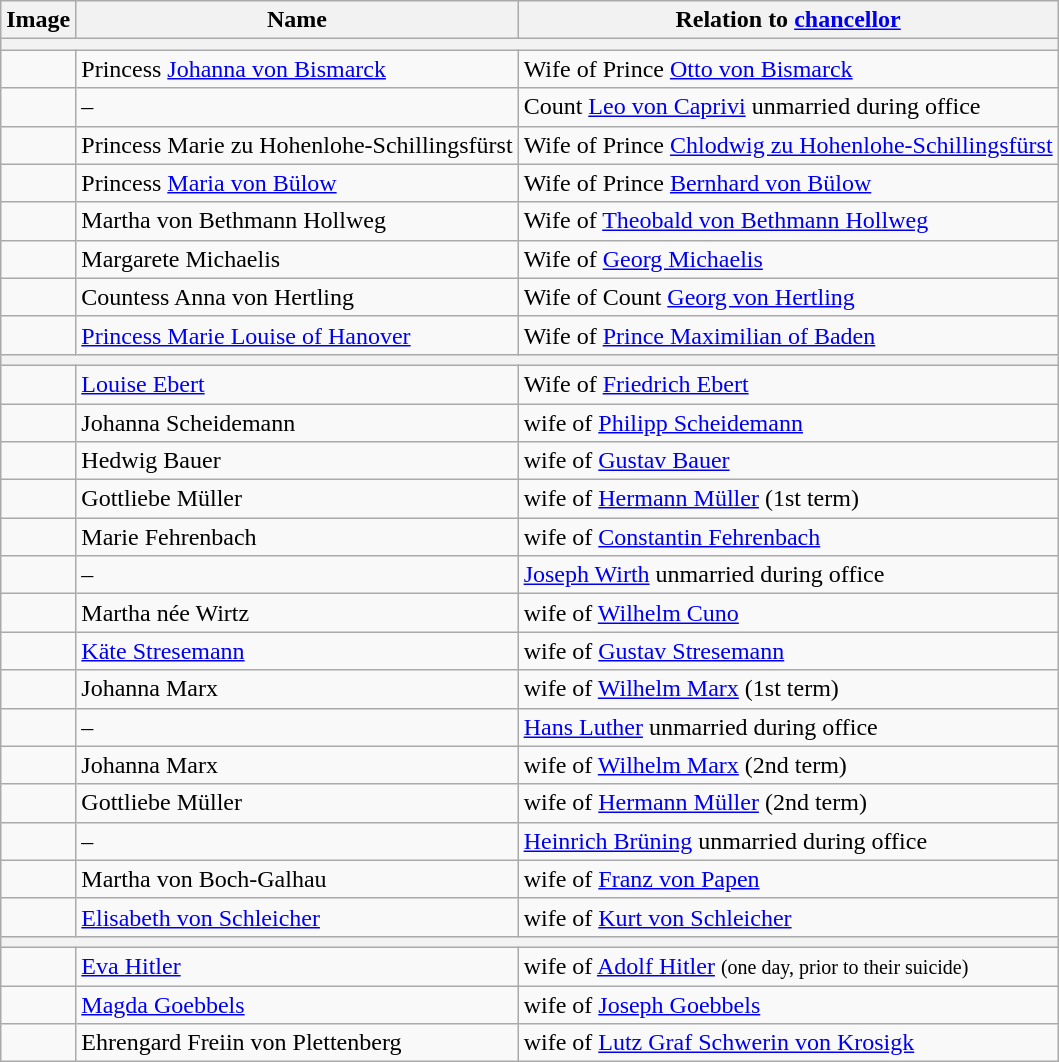<table class="wikitable">
<tr>
<th>Image</th>
<th>Name</th>
<th>Relation to <a href='#'>chancellor</a></th>
</tr>
<tr>
<th colspan="8"></th>
</tr>
<tr>
<td></td>
<td>Princess <a href='#'>Johanna von Bismarck</a></td>
<td>Wife of Prince <a href='#'>Otto von Bismarck</a></td>
</tr>
<tr>
<td></td>
<td>–</td>
<td>Count <a href='#'>Leo von Caprivi</a> unmarried during office</td>
</tr>
<tr>
<td></td>
<td>Princess Marie zu Hohenlohe-Schillingsfürst</td>
<td>Wife of Prince <a href='#'>Chlodwig zu Hohenlohe-Schillingsfürst</a></td>
</tr>
<tr>
<td></td>
<td>Princess <a href='#'>Maria von Bülow</a></td>
<td>Wife of Prince <a href='#'>Bernhard von Bülow</a></td>
</tr>
<tr>
<td></td>
<td>Martha von Bethmann Hollweg</td>
<td>Wife of <a href='#'>Theobald von Bethmann Hollweg</a></td>
</tr>
<tr>
<td></td>
<td>Margarete Michaelis</td>
<td>Wife of <a href='#'>Georg Michaelis</a></td>
</tr>
<tr>
<td></td>
<td>Countess Anna von Hertling</td>
<td>Wife of Count <a href='#'>Georg von Hertling</a></td>
</tr>
<tr>
<td></td>
<td><a href='#'>Princess Marie Louise of Hanover</a></td>
<td>Wife of <a href='#'>Prince Maximilian of Baden</a></td>
</tr>
<tr>
<th colspan="8"></th>
</tr>
<tr>
<td></td>
<td><a href='#'>Louise Ebert</a></td>
<td>Wife of <a href='#'>Friedrich Ebert</a></td>
</tr>
<tr>
<td></td>
<td>Johanna Scheidemann</td>
<td>wife of <a href='#'>Philipp Scheidemann</a></td>
</tr>
<tr>
<td></td>
<td>Hedwig Bauer</td>
<td>wife of <a href='#'>Gustav Bauer</a></td>
</tr>
<tr>
<td></td>
<td>Gottliebe Müller</td>
<td>wife of <a href='#'>Hermann Müller</a> (1st term)</td>
</tr>
<tr>
<td></td>
<td>Marie Fehrenbach</td>
<td>wife of <a href='#'>Constantin Fehrenbach</a></td>
</tr>
<tr>
<td></td>
<td>–</td>
<td><a href='#'>Joseph Wirth</a> unmarried during office</td>
</tr>
<tr>
<td></td>
<td>Martha née Wirtz</td>
<td>wife of <a href='#'>Wilhelm Cuno</a></td>
</tr>
<tr>
<td></td>
<td><a href='#'>Käte Stresemann</a></td>
<td>wife of <a href='#'>Gustav Stresemann</a></td>
</tr>
<tr>
<td></td>
<td>Johanna Marx</td>
<td>wife of <a href='#'>Wilhelm Marx</a> (1st term)</td>
</tr>
<tr>
<td></td>
<td>–</td>
<td><a href='#'>Hans Luther</a> unmarried during office</td>
</tr>
<tr>
<td></td>
<td>Johanna Marx</td>
<td>wife of <a href='#'>Wilhelm Marx</a> (2nd term)</td>
</tr>
<tr>
<td></td>
<td>Gottliebe Müller</td>
<td>wife of <a href='#'>Hermann Müller</a> (2nd term)</td>
</tr>
<tr>
<td></td>
<td>–</td>
<td><a href='#'>Heinrich Brüning</a> unmarried during office</td>
</tr>
<tr>
<td></td>
<td>Martha von Boch-Galhau</td>
<td>wife of <a href='#'>Franz von Papen</a></td>
</tr>
<tr>
<td></td>
<td><a href='#'>Elisabeth von Schleicher</a></td>
<td>wife of <a href='#'>Kurt von Schleicher</a></td>
</tr>
<tr>
<th colspan="8"></th>
</tr>
<tr>
<td></td>
<td><a href='#'>Eva Hitler</a></td>
<td>wife of <a href='#'>Adolf Hitler</a> <small>(one day, prior to their suicide)</small></td>
</tr>
<tr>
<td></td>
<td><a href='#'>Magda Goebbels</a></td>
<td>wife of <a href='#'>Joseph Goebbels</a></td>
</tr>
<tr>
<td></td>
<td>Ehrengard Freiin von Plettenberg</td>
<td>wife of <a href='#'>Lutz Graf Schwerin von Krosigk</a></td>
</tr>
</table>
